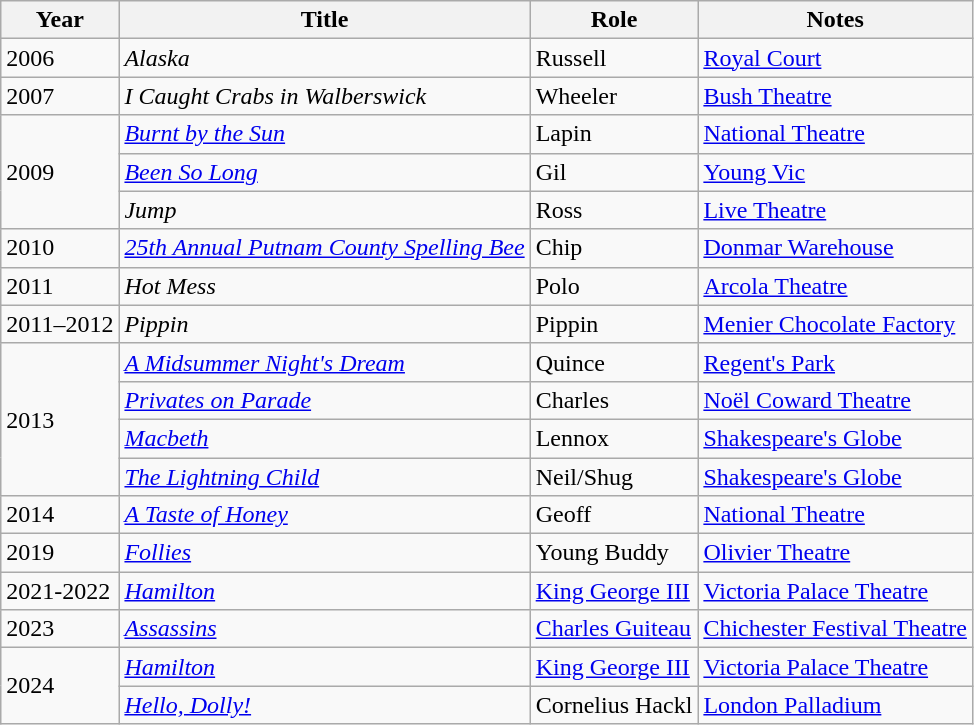<table class="wikitable sortable">
<tr>
<th>Year</th>
<th>Title</th>
<th>Role</th>
<th class="unsortable">Notes</th>
</tr>
<tr>
<td>2006</td>
<td><em>Alaska</em></td>
<td>Russell</td>
<td><a href='#'>Royal Court</a></td>
</tr>
<tr>
<td>2007</td>
<td><em>I Caught Crabs in Walberswick</em></td>
<td>Wheeler</td>
<td><a href='#'>Bush Theatre</a></td>
</tr>
<tr>
<td rowspan=3>2009</td>
<td><em><a href='#'>Burnt by the Sun</a></em></td>
<td>Lapin</td>
<td><a href='#'>National Theatre</a></td>
</tr>
<tr>
<td><em><a href='#'>Been So Long</a></em></td>
<td>Gil</td>
<td><a href='#'>Young Vic</a></td>
</tr>
<tr>
<td><em>Jump</em></td>
<td>Ross</td>
<td><a href='#'>Live Theatre</a></td>
</tr>
<tr>
<td>2010</td>
<td><em><a href='#'>25th Annual Putnam County Spelling Bee</a></em></td>
<td>Chip</td>
<td><a href='#'>Donmar Warehouse</a></td>
</tr>
<tr>
<td>2011</td>
<td><em>Hot Mess</em></td>
<td>Polo</td>
<td><a href='#'>Arcola Theatre</a></td>
</tr>
<tr>
<td>2011–2012</td>
<td><em>Pippin</em></td>
<td>Pippin</td>
<td><a href='#'>Menier Chocolate Factory</a></td>
</tr>
<tr>
<td rowspan=4>2013</td>
<td><em><a href='#'>A Midsummer Night's Dream</a></em></td>
<td>Quince</td>
<td><a href='#'>Regent's Park</a></td>
</tr>
<tr>
<td><em><a href='#'>Privates on Parade</a></em></td>
<td>Charles</td>
<td><a href='#'>Noël Coward Theatre</a></td>
</tr>
<tr>
<td><em><a href='#'>Macbeth</a></em></td>
<td>Lennox</td>
<td><a href='#'>Shakespeare's Globe</a></td>
</tr>
<tr>
<td><em><a href='#'>The Lightning Child</a></em></td>
<td>Neil/Shug</td>
<td><a href='#'>Shakespeare's Globe</a></td>
</tr>
<tr>
<td>2014</td>
<td><em><a href='#'>A Taste of Honey</a></em></td>
<td>Geoff</td>
<td><a href='#'>National Theatre</a></td>
</tr>
<tr>
<td>2019</td>
<td><em><a href='#'>Follies</a></em></td>
<td>Young Buddy</td>
<td><a href='#'>Olivier Theatre</a></td>
</tr>
<tr>
<td>2021-2022</td>
<td><em><a href='#'>Hamilton</a></em></td>
<td><a href='#'>King George III</a></td>
<td><a href='#'>Victoria Palace Theatre</a></td>
</tr>
<tr>
<td>2023</td>
<td><em><a href='#'>Assassins</a></em></td>
<td><a href='#'>Charles Guiteau</a></td>
<td><a href='#'>Chichester Festival Theatre</a></td>
</tr>
<tr>
<td rowspan=2>2024</td>
<td><em><a href='#'>Hamilton</a></em></td>
<td><a href='#'>King George III</a></td>
<td><a href='#'>Victoria Palace Theatre</a></td>
</tr>
<tr>
<td><em><a href='#'>Hello, Dolly!</a></em></td>
<td>Cornelius Hackl</td>
<td><a href='#'>London Palladium</a></td>
</tr>
</table>
